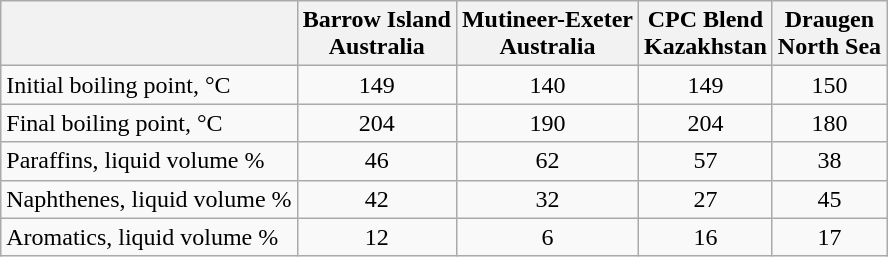<table class="wikitable">
<tr>
<th><br></th>
<th>Barrow Island<br>Australia</th>
<th>Mutineer-Exeter<br>Australia</th>
<th>CPC Blend<br>Kazakhstan</th>
<th>Draugen<br>North Sea</th>
</tr>
<tr>
<td>Initial boiling point, °C</td>
<td style="text-align:center">149</td>
<td style="text-align:center">140</td>
<td style="text-align:center">149</td>
<td style="text-align:center">150</td>
</tr>
<tr>
<td>Final boiling point, °C</td>
<td style="text-align:center">204</td>
<td style="text-align:center">190</td>
<td style="text-align:center">204</td>
<td style="text-align:center">180</td>
</tr>
<tr>
<td>Paraffins, liquid volume %</td>
<td style="text-align:center">46</td>
<td style="text-align:center">62</td>
<td style="text-align:center">57</td>
<td style="text-align:center">38</td>
</tr>
<tr>
<td>Naphthenes, liquid volume %</td>
<td style="text-align:center">42</td>
<td style="text-align:center">32</td>
<td style="text-align:center">27</td>
<td style="text-align:center">45</td>
</tr>
<tr>
<td>Aromatics, liquid volume %</td>
<td style="text-align:center">12</td>
<td style="text-align:center">6</td>
<td style="text-align:center">16</td>
<td style="text-align:center">17</td>
</tr>
</table>
